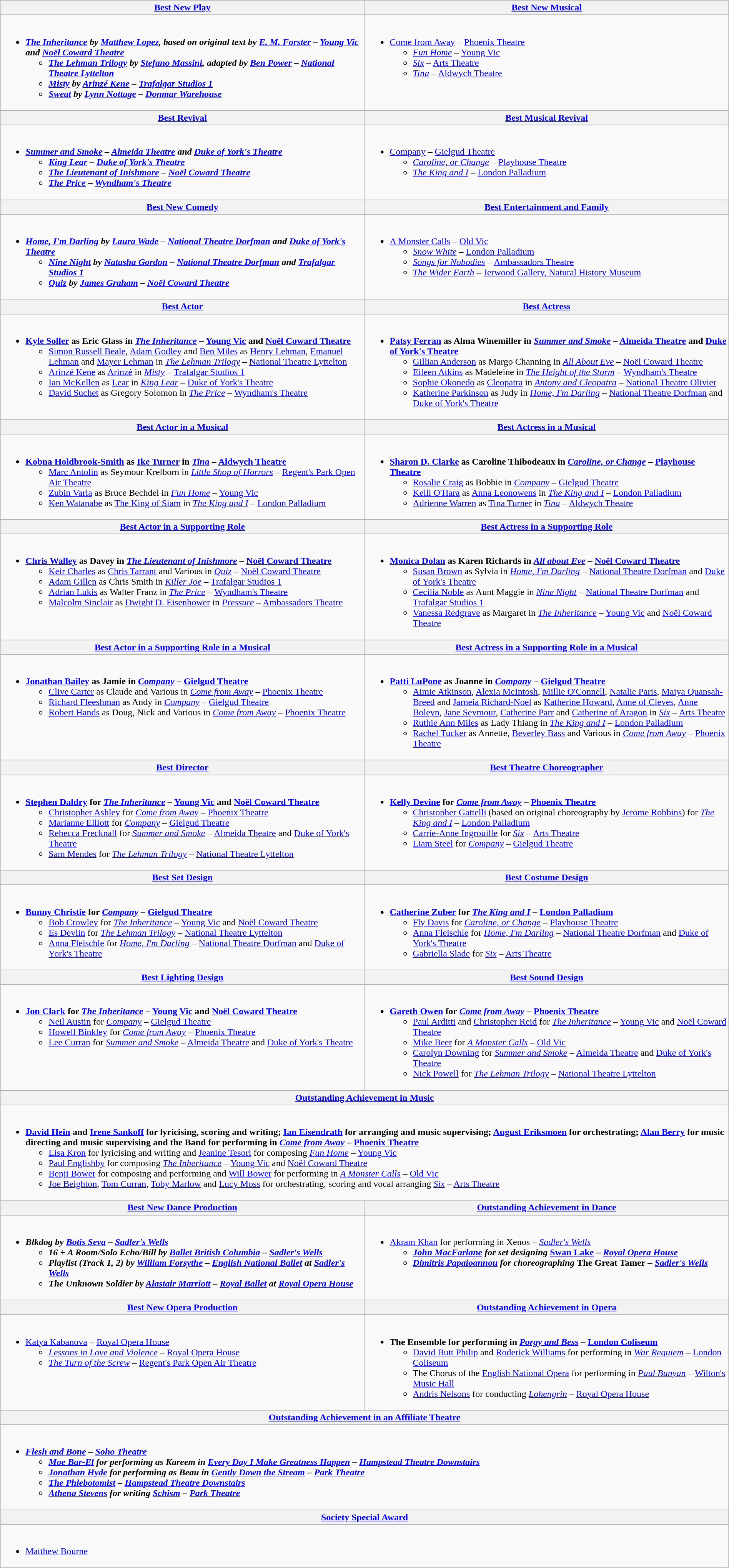<table class="wikitable" width="100%">
<tr>
<th width="50%"><a href='#'>Best New Play</a></th>
<th width="50%"><a href='#'>Best New Musical</a></th>
</tr>
<tr>
<td valign="top"><br><ul><li><strong><em><a href='#'>The Inheritance</a><em> by <a href='#'>Matthew Lopez</a>, based on original text by <a href='#'>E. M. Forster</a> – <a href='#'>Young Vic</a> and <a href='#'>Noël Coward Theatre</a><strong><ul><li></em><a href='#'>The Lehman Trilogy</a><em> by <a href='#'>Stefano Massini</a>, adapted by <a href='#'>Ben Power</a> – <a href='#'>National Theatre Lyttelton</a></li><li></em><a href='#'>Misty</a><em> by <a href='#'>Arinzé Kene</a> – <a href='#'>Trafalgar Studios 1</a></li><li></em><a href='#'>Sweat</a><em> by <a href='#'>Lynn Nottage</a> – <a href='#'>Donmar Warehouse</a></li></ul></li></ul></td>
<td valign="top"><br><ul><li></em></strong><a href='#'>Come from Away</a></em> – <a href='#'>Phoenix Theatre</a></strong><ul><li><em><a href='#'>Fun Home</a></em> – <a href='#'>Young Vic</a></li><li><em><a href='#'>Six</a></em> – <a href='#'>Arts Theatre</a></li><li><em><a href='#'>Tina</a></em> – <a href='#'>Aldwych Theatre</a></li></ul></li></ul></td>
</tr>
<tr>
<th width="50%"><a href='#'>Best Revival</a></th>
<th width="50%"><a href='#'>Best Musical Revival</a></th>
</tr>
<tr>
<td valign="top"><br><ul><li><strong><em><a href='#'>Summer and Smoke</a><em> – <a href='#'>Almeida Theatre</a> and <a href='#'>Duke of York's Theatre</a><strong><ul><li></em><a href='#'>King Lear</a><em> – <a href='#'>Duke of York's Theatre</a></li><li></em><a href='#'>The Lieutenant of Inishmore</a><em> – <a href='#'>Noël Coward Theatre</a></li><li></em><a href='#'>The Price</a><em> – <a href='#'>Wyndham's Theatre</a></li></ul></li></ul></td>
<td valign="top"><br><ul><li></em></strong><a href='#'>Company</a></em> – <a href='#'>Gielgud Theatre</a></strong><ul><li><em><a href='#'>Caroline, or Change</a></em> – <a href='#'>Playhouse Theatre</a></li><li><em><a href='#'>The King and I</a></em> – <a href='#'>London Palladium</a></li></ul></li></ul></td>
</tr>
<tr>
<th width="50%"><a href='#'>Best New Comedy</a></th>
<th width="50%"><a href='#'>Best Entertainment and Family</a></th>
</tr>
<tr>
<td valign="top"><br><ul><li><strong><em><a href='#'>Home, I'm Darling</a><em> by <a href='#'>Laura Wade</a> – <a href='#'>National Theatre Dorfman</a> and <a href='#'>Duke of York's Theatre</a><strong><ul><li></em><a href='#'>Nine Night</a><em> by <a href='#'>Natasha Gordon</a> – <a href='#'>National Theatre Dorfman</a> and <a href='#'>Trafalgar Studios 1</a></li><li></em><a href='#'>Quiz</a><em> by <a href='#'>James Graham</a> – <a href='#'>Noël Coward Theatre</a></li></ul></li></ul></td>
<td valign="top"><br><ul><li></em></strong><a href='#'>A Monster Calls</a></em> – <a href='#'>Old Vic</a></strong><ul><li><em><a href='#'>Snow White</a></em> – <a href='#'>London Palladium</a></li><li><em><a href='#'>Songs for Nobodies</a></em> – <a href='#'>Ambassadors Theatre</a></li><li><em><a href='#'>The Wider Earth</a></em> – <a href='#'>Jerwood Gallery, Natural History Museum</a></li></ul></li></ul></td>
</tr>
<tr>
<th width="50%"><a href='#'>Best Actor</a></th>
<th width="50%"><a href='#'>Best Actress</a></th>
</tr>
<tr>
<td valign="top"><br><ul><li><strong><a href='#'>Kyle Soller</a> as Eric Glass in <em><a href='#'>The Inheritance</a></em> – <a href='#'>Young Vic</a> and <a href='#'>Noël Coward Theatre</a></strong><ul><li><a href='#'>Simon Russell Beale</a>, <a href='#'>Adam Godley</a> and <a href='#'>Ben Miles</a> as <a href='#'>Henry Lehman</a>, <a href='#'>Emanuel Lehman</a> and <a href='#'>Mayer Lehman</a> in <em><a href='#'>The Lehman Trilogy</a></em> – <a href='#'>National Theatre Lyttelton</a></li><li><a href='#'>Arinzé Kene</a> as <a href='#'>Arinzé</a> in <em><a href='#'>Misty</a></em> – <a href='#'>Trafalgar Studios 1</a></li><li><a href='#'>Ian McKellen</a> as <a href='#'>Lear</a> in <em><a href='#'>King Lear</a></em> – <a href='#'>Duke of York's Theatre</a></li><li><a href='#'>David Suchet</a> as Gregory Solomon in <em><a href='#'>The Price</a></em> – <a href='#'>Wyndham's Theatre</a></li></ul></li></ul></td>
<td valign="top"><br><ul><li><strong><a href='#'>Patsy Ferran</a> as Alma Winemiller in <em><a href='#'>Summer and Smoke</a></em> – <a href='#'>Almeida Theatre</a> and <a href='#'>Duke of York's Theatre</a></strong><ul><li><a href='#'>Gillian Anderson</a> as Margo Channing in <em><a href='#'>All About Eve</a></em> – <a href='#'>Noël Coward Theatre</a></li><li><a href='#'>Eileen Atkins</a> as Madeleine in <em><a href='#'>The Height of the Storm</a></em> – <a href='#'>Wyndham's Theatre</a></li><li><a href='#'>Sophie Okonedo</a> as <a href='#'>Cleopatra</a> in <em><a href='#'>Antony and Cleopatra</a></em> – <a href='#'>National Theatre Olivier</a></li><li><a href='#'>Katherine Parkinson</a> as Judy in <em><a href='#'>Home, I'm Darling</a></em> – <a href='#'>National Theatre Dorfman</a> and <a href='#'>Duke of York's Theatre</a></li></ul></li></ul></td>
</tr>
<tr>
<th width="50%"><a href='#'>Best Actor in a Musical</a></th>
<th width="50%"><a href='#'>Best Actress in a Musical</a></th>
</tr>
<tr>
<td valign="top"><br><ul><li><strong><a href='#'>Kobna Holdbrook-Smith</a> as <a href='#'>Ike Turner</a> in <em><a href='#'>Tina</a></em> – <a href='#'>Aldwych Theatre</a></strong><ul><li><a href='#'>Marc Antolin</a> as Seymour Krelborn in <em><a href='#'>Little Shop of Horrors</a></em> – <a href='#'>Regent's Park Open Air Theatre</a></li><li><a href='#'>Zubin Varla</a> as Bruce Bechdel in <em><a href='#'>Fun Home</a></em> – <a href='#'>Young Vic</a></li><li><a href='#'>Ken Watanabe</a> as <a href='#'>The King of Siam</a> in <em><a href='#'>The King and I</a></em> – <a href='#'>London Palladium</a></li></ul></li></ul></td>
<td valign="top"><br><ul><li><strong><a href='#'>Sharon D. Clarke</a> as Caroline Thibodeaux in <em><a href='#'>Caroline, or Change</a></em> – <a href='#'>Playhouse Theatre</a></strong><ul><li><a href='#'>Rosalie Craig</a> as Bobbie in <em><a href='#'>Company</a></em> – <a href='#'>Gielgud Theatre</a></li><li><a href='#'>Kelli O'Hara</a> as <a href='#'>Anna Leonowens</a> in <em><a href='#'>The King and I</a></em> – <a href='#'>London Palladium</a></li><li><a href='#'>Adrienne Warren</a> as <a href='#'>Tina Turner</a> in <em><a href='#'>Tina</a></em> – <a href='#'>Aldwych Theatre</a></li></ul></li></ul></td>
</tr>
<tr>
<th><a href='#'>Best Actor in a Supporting Role</a></th>
<th><a href='#'>Best Actress in a Supporting Role</a></th>
</tr>
<tr>
<td valign="top"><br><ul><li><strong><a href='#'>Chris Walley</a> as Davey in <em><a href='#'>The Lieutenant of Inishmore</a></em> – <a href='#'>Noël Coward Theatre</a></strong><ul><li><a href='#'>Keir Charles</a> as <a href='#'>Chris Tarrant</a> and Various in <em><a href='#'>Quiz</a></em> – <a href='#'>Noël Coward Theatre</a></li><li><a href='#'>Adam Gillen</a> as Chris Smith in <em><a href='#'>Killer Joe</a></em> – <a href='#'>Trafalgar Studios 1</a></li><li><a href='#'>Adrian Lukis</a> as Walter Franz in <em><a href='#'>The Price</a></em> – <a href='#'>Wyndham's Theatre</a></li><li><a href='#'>Malcolm Sinclair</a> as <a href='#'>Dwight D. Eisenhower</a> in <em><a href='#'>Pressure</a></em> – <a href='#'>Ambassadors Theatre</a></li></ul></li></ul></td>
<td valign="top"><br><ul><li><strong><a href='#'>Monica Dolan</a> as Karen Richards in <em><a href='#'>All about Eve</a></em> – <a href='#'>Noël Coward Theatre</a></strong><ul><li><a href='#'>Susan Brown</a> as Sylvia in <em><a href='#'>Home, I'm Darling</a></em> – <a href='#'>National Theatre Dorfman</a> and <a href='#'>Duke of York's Theatre</a></li><li><a href='#'>Cecilia Noble</a> as Aunt Maggie in <em><a href='#'>Nine Night</a></em> – <a href='#'>National Theatre Dorfman</a> and <a href='#'>Trafalgar Studios 1</a></li><li><a href='#'>Vanessa Redgrave</a> as Margaret in <em><a href='#'>The Inheritance</a></em> – <a href='#'>Young Vic</a> and <a href='#'>Noël Coward Theatre</a></li></ul></li></ul></td>
</tr>
<tr>
<th><a href='#'>Best Actor in a Supporting Role in a Musical</a></th>
<th><a href='#'>Best Actress in a Supporting Role in a Musical</a></th>
</tr>
<tr>
<td valign="top"><br><ul><li><strong><a href='#'>Jonathan Bailey</a> as Jamie in <em><a href='#'>Company</a></em> – <a href='#'>Gielgud Theatre</a></strong><ul><li><a href='#'>Clive Carter</a> as Claude and Various in <em><a href='#'>Come from Away</a></em> – <a href='#'>Phoenix Theatre</a></li><li><a href='#'>Richard Fleeshman</a> as Andy in <em><a href='#'>Company</a></em> – <a href='#'>Gielgud Theatre</a></li><li><a href='#'>Robert Hands</a> as Doug, Nick and Various in <em><a href='#'>Come from Away</a></em> – <a href='#'>Phoenix Theatre</a></li></ul></li></ul></td>
<td valign="top"><br><ul><li><strong><a href='#'>Patti LuPone</a> as Joanne in <em><a href='#'>Company</a></em> – <a href='#'>Gielgud Theatre</a></strong><ul><li><a href='#'>Aimie Atkinson</a>, <a href='#'>Alexia McIntosh</a>, <a href='#'>Millie O'Connell</a>, <a href='#'>Natalie Paris</a>, <a href='#'>Maiya Quansah-Breed</a> and <a href='#'>Jarneia Richard-Noel</a> as <a href='#'>Katherine Howard</a>, <a href='#'>Anne of Cleves</a>, <a href='#'>Anne Boleyn</a>, <a href='#'>Jane Seymour</a>, <a href='#'>Catherine Parr</a> and <a href='#'>Catherine of Aragon</a> in <em><a href='#'>Six</a></em> – <a href='#'>Arts Theatre</a></li><li><a href='#'>Ruthie Ann Miles</a> as Lady Thiang in <em><a href='#'>The King and I</a></em> – <a href='#'>London Palladium</a></li><li><a href='#'>Rachel Tucker</a> as Annette, <a href='#'>Beverley Bass</a> and Various in <em><a href='#'>Come from Away</a></em> – <a href='#'>Phoenix Theatre</a></li></ul></li></ul></td>
</tr>
<tr>
<th><a href='#'>Best Director</a></th>
<th><a href='#'>Best Theatre Choreographer</a></th>
</tr>
<tr>
<td valign="top"><br><ul><li><strong><a href='#'>Stephen Daldry</a> for <em><a href='#'>The Inheritance</a></em> – <a href='#'>Young Vic</a> and <a href='#'>Noël Coward Theatre</a></strong><ul><li><a href='#'>Christopher Ashley</a> for <em><a href='#'>Come from Away</a></em> – <a href='#'>Phoenix Theatre</a></li><li><a href='#'>Marianne Elliott</a> for <em><a href='#'>Company</a></em> – <a href='#'>Gielgud Theatre</a></li><li><a href='#'>Rebecca Frecknall</a> for <em><a href='#'>Summer and Smoke</a></em> – <a href='#'>Almeida Theatre</a> and <a href='#'>Duke of York's Theatre</a></li><li><a href='#'>Sam Mendes</a> for <em><a href='#'>The Lehman Trilogy</a></em> – <a href='#'>National Theatre Lyttelton</a></li></ul></li></ul></td>
<td valign="top"><br><ul><li><strong><a href='#'>Kelly Devine</a> for <em><a href='#'>Come from Away</a></em> – <a href='#'>Phoenix Theatre</a></strong><ul><li><a href='#'>Christopher Gattelli</a> (based on original choreography by <a href='#'>Jerome Robbins</a>) for <em><a href='#'>The King and I</a></em> – <a href='#'>London Palladium</a></li><li><a href='#'>Carrie-Anne Ingrouille</a> for <em><a href='#'>Six</a></em> – <a href='#'>Arts Theatre</a></li><li><a href='#'>Liam Steel</a> for <em><a href='#'>Company</a></em> – <a href='#'>Gielgud Theatre</a></li></ul></li></ul></td>
</tr>
<tr>
<th><a href='#'>Best Set Design</a></th>
<th><a href='#'>Best Costume Design</a></th>
</tr>
<tr>
<td valign="top"><br><ul><li><strong><a href='#'>Bunny Christie</a> for <em><a href='#'>Company</a></em> – <a href='#'>Gielgud Theatre</a></strong><ul><li><a href='#'>Bob Crowley</a> for <em><a href='#'>The Inheritance</a></em> – <a href='#'>Young Vic</a> and <a href='#'>Noël Coward Theatre</a></li><li><a href='#'>Es Devlin</a> for <em><a href='#'>The Lehman Trilogy</a></em> – <a href='#'>National Theatre Lyttelton</a></li><li><a href='#'>Anna Fleischle</a> for <em><a href='#'>Home, I'm Darling</a></em> – <a href='#'>National Theatre Dorfman</a> and <a href='#'>Duke of York's Theatre</a></li></ul></li></ul></td>
<td valign="top"><br><ul><li><strong><a href='#'>Catherine Zuber</a> for <em><a href='#'>The King and I</a></em> – <a href='#'>London Palladium</a></strong><ul><li><a href='#'>Fly Davis</a> for <em><a href='#'>Caroline, or Change</a></em> – <a href='#'>Playhouse Theatre</a></li><li><a href='#'>Anna Fleischle</a> for <em><a href='#'>Home, I'm Darling</a></em> – <a href='#'>National Theatre Dorfman</a> and <a href='#'>Duke of York's Theatre</a></li><li><a href='#'>Gabriella Slade</a> for <em><a href='#'>Six</a></em> – <a href='#'>Arts Theatre</a></li></ul></li></ul></td>
</tr>
<tr>
<th><a href='#'>Best Lighting Design</a></th>
<th><a href='#'>Best Sound Design</a></th>
</tr>
<tr>
<td valign="top"><br><ul><li><strong><a href='#'>Jon Clark</a> for <em><a href='#'>The Inheritance</a></em> – <a href='#'>Young Vic</a> and <a href='#'>Noël Coward Theatre</a></strong><ul><li><a href='#'>Neil Austin</a> for <em><a href='#'>Company</a></em> – <a href='#'>Gielgud Theatre</a></li><li><a href='#'>Howell Binkley</a> for <em><a href='#'>Come from Away</a></em> – <a href='#'>Phoenix Theatre</a></li><li><a href='#'>Lee Curran</a> for <em><a href='#'>Summer and Smoke</a></em> – <a href='#'>Almeida Theatre</a> and <a href='#'>Duke of York's Theatre</a></li></ul></li></ul></td>
<td valign="top"><br><ul><li><strong><a href='#'>Gareth Owen</a> for <em><a href='#'>Come from Away</a></em> – <a href='#'>Phoenix Theatre</a></strong><ul><li><a href='#'>Paul Arditti</a> and <a href='#'>Christopher Reid</a> for <em><a href='#'>The Inheritance</a></em> – <a href='#'>Young Vic</a> and <a href='#'>Noël Coward Theatre</a></li><li><a href='#'>Mike Beer</a> for <em><a href='#'>A Monster Calls</a></em> – <a href='#'>Old Vic</a></li><li><a href='#'>Carolyn Downing</a> for <em><a href='#'>Summer and Smoke</a></em> – <a href='#'>Almeida Theatre</a> and <a href='#'>Duke of York's Theatre</a></li><li><a href='#'>Nick Powell</a> for <em><a href='#'>The Lehman Trilogy</a></em> – <a href='#'>National Theatre Lyttelton</a></li></ul></li></ul></td>
</tr>
<tr>
<th colspan=2><a href='#'>Outstanding Achievement in Music</a></th>
</tr>
<tr>
<td colspan=2 valign="top"><br><ul><li><strong><a href='#'>David Hein</a> and <a href='#'>Irene Sankoff</a> for lyricising, scoring and writing; <a href='#'>Ian Eisendrath</a> for arranging and music supervising; <a href='#'>August Eriksmoen</a> for orchestrating; <a href='#'>Alan Berry</a> for music directing and music supervising and the Band for performing in <em><a href='#'>Come from Away</a></em> – <a href='#'>Phoenix Theatre</a></strong><ul><li><a href='#'>Lisa Kron</a> for lyricising and writing and <a href='#'>Jeanine Tesori</a> for composing <em><a href='#'>Fun Home</a></em> – <a href='#'>Young Vic</a></li><li><a href='#'>Paul Englishby</a> for composing <em><a href='#'>The Inheritance</a></em> – <a href='#'>Young Vic</a> and <a href='#'>Noël Coward Theatre</a></li><li><a href='#'>Benji Bower</a> for composing and performing and <a href='#'>Will Bower</a> for performing in <em><a href='#'>A Monster Calls</a></em> – <a href='#'>Old Vic</a></li><li><a href='#'>Joe Beighton</a>, <a href='#'>Tom Curran</a>, <a href='#'>Toby Marlow</a> and <a href='#'>Lucy Moss</a> for orchestrating, scoring and vocal arranging <em><a href='#'>Six</a></em> – <a href='#'>Arts Theatre</a></li></ul></li></ul></td>
</tr>
<tr>
<th><a href='#'>Best New Dance Production</a></th>
<th><a href='#'>Outstanding Achievement in Dance</a></th>
</tr>
<tr>
<td valign="top"><br><ul><li><strong><em>Blkdog<em> by <a href='#'>Botis Seva</a> – <a href='#'>Sadler's Wells</a><strong><ul><li></em>16 + A Room/Solo Echo/Bill<em> by <a href='#'>Ballet British Columbia</a> – <a href='#'>Sadler's Wells</a></li><li></em>Playlist (Track 1, 2)<em> by <a href='#'>William Forsythe</a> – <a href='#'>English National Ballet</a> at <a href='#'>Sadler's Wells</a></li><li></em>The Unknown Soldier<em> by <a href='#'>Alastair Marriott</a> – <a href='#'>Royal Ballet</a> at <a href='#'>Royal Opera House</a></li></ul></li></ul></td>
<td valign="top"><br><ul><li></strong><a href='#'>Akram Khan</a> for performing in </em>Xenos<em> – <a href='#'>Sadler's Wells</a><strong><ul><li><a href='#'>John MacFarlane</a> for set designing </em><a href='#'>Swan Lake</a><em> – <a href='#'>Royal Opera House</a></li><li><a href='#'>Dimitris Papaioannou</a> for choreographing </em>The Great Tamer<em> – <a href='#'>Sadler's Wells</a></li></ul></li></ul></td>
</tr>
<tr>
<th><a href='#'>Best New Opera Production</a></th>
<th><a href='#'>Outstanding Achievement in Opera</a></th>
</tr>
<tr>
<td valign="top"><br><ul><li></em></strong><a href='#'>Katya Kabanova</a></em> – <a href='#'>Royal Opera House</a></strong><ul><li><em><a href='#'>Lessons in Love and Violence</a></em> – <a href='#'>Royal Opera House</a></li><li><em><a href='#'>The Turn of the Screw</a></em> – <a href='#'>Regent's Park Open Air Theatre</a></li></ul></li></ul></td>
<td valign="top"><br><ul><li><strong>The Ensemble for performing in <em><a href='#'>Porgy and Bess</a></em> – <a href='#'>London Coliseum</a></strong><ul><li><a href='#'>David Butt Philip</a> and <a href='#'>Roderick Williams</a> for performing in <em><a href='#'>War Requiem</a></em> – <a href='#'>London Coliseum</a></li><li>The Chorus of the <a href='#'>English National Opera</a> for performing in <em><a href='#'>Paul Bunyan</a></em> – <a href='#'>Wilton's Music Hall</a></li><li><a href='#'>Andris Nelsons</a> for conducting <em><a href='#'>Lohengrin</a></em> – <a href='#'>Royal Opera House</a></li></ul></li></ul></td>
</tr>
<tr>
<th colspan=2><a href='#'>Outstanding Achievement in an Affiliate Theatre</a></th>
</tr>
<tr>
<td colspan=2 valign="top"><br><ul><li><strong><em><a href='#'>Flesh and Bone</a><em> – <a href='#'>Soho Theatre</a><strong><ul><li><a href='#'>Moe Bar-El</a> for performing as Kareem in </em><a href='#'>Every Day I Make Greatness Happen</a><em> – <a href='#'>Hampstead Theatre Downstairs</a></li><li><a href='#'>Jonathan Hyde</a> for performing as Beau in </em><a href='#'>Gently Down the Stream</a><em> – <a href='#'>Park Theatre</a></li><li></em><a href='#'>The Phlebotomist</a><em> – <a href='#'>Hampstead Theatre Downstairs</a></li><li><a href='#'>Athena Stevens</a> for writing </em><a href='#'>Schism</a><em> – <a href='#'>Park Theatre</a></li></ul></li></ul></td>
</tr>
<tr>
<th colspan=2><a href='#'>Society Special Award</a></th>
</tr>
<tr>
<td colspan=2><br><ul><li></strong><a href='#'>Matthew Bourne</a><strong></li></ul></td>
</tr>
</table>
